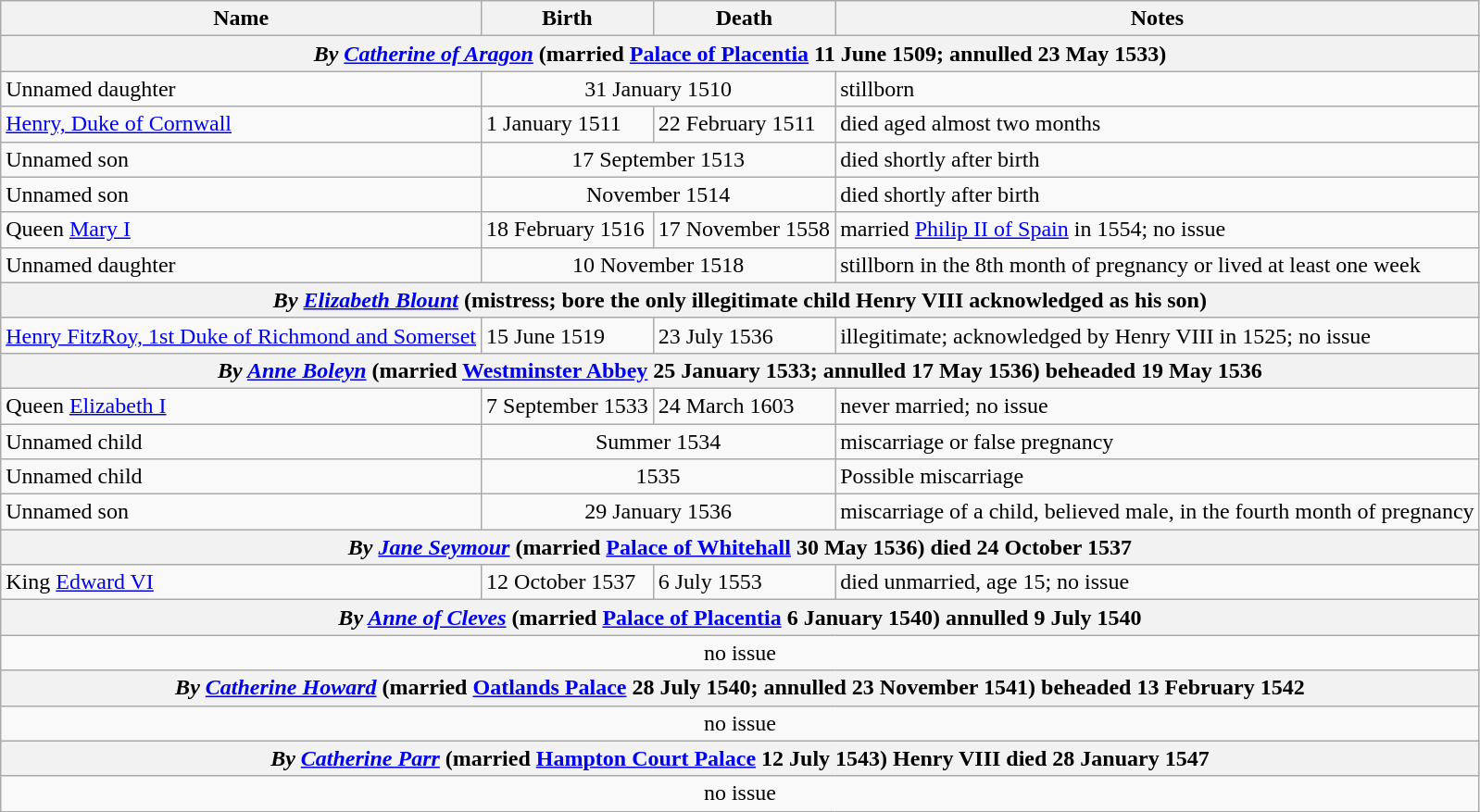<table class="wikitable">
<tr>
<th>Name</th>
<th>Birth</th>
<th>Death</th>
<th>Notes</th>
</tr>
<tr>
<th colspan=4><strong><em>By <a href='#'>Catherine of Aragon</a></em></strong> (married <a href='#'>Palace of Placentia</a> 11 June 1509; annulled 23 May 1533)</th>
</tr>
<tr>
<td>Unnamed daughter</td>
<td colspan=2 style="text-align: center">31 January 1510</td>
<td>stillborn</td>
</tr>
<tr>
<td><a href='#'>Henry, Duke of Cornwall</a></td>
<td>1 January 1511</td>
<td>22 February 1511</td>
<td>died aged almost two months</td>
</tr>
<tr>
<td>Unnamed son</td>
<td colspan=2 style="text-align: center">17 September 1513</td>
<td>died shortly after birth</td>
</tr>
<tr>
<td>Unnamed son</td>
<td colspan=2 style="text-align: center">November 1514</td>
<td>died shortly after birth</td>
</tr>
<tr>
<td>Queen <a href='#'>Mary I</a></td>
<td>18 February 1516</td>
<td>17 November 1558</td>
<td>married <a href='#'>Philip II of Spain</a> in 1554; no issue</td>
</tr>
<tr>
<td>Unnamed daughter</td>
<td colspan=2 style="text-align: center">10 November 1518</td>
<td>stillborn in the 8th month of pregnancy or lived at least one week</td>
</tr>
<tr>
<th colspan=4><strong><em>By <a href='#'>Elizabeth Blount</a></em></strong> (mistress; bore the only illegitimate child Henry VIII acknowledged as his son)</th>
</tr>
<tr>
<td><a href='#'>Henry FitzRoy, 1st Duke of Richmond and Somerset</a></td>
<td>15 June 1519</td>
<td>23 July 1536</td>
<td>illegitimate; acknowledged by Henry VIII in 1525; no issue</td>
</tr>
<tr>
<th colspan=4><strong><em>By <a href='#'>Anne Boleyn</a></em></strong> (married <a href='#'>Westminster Abbey</a> 25 January 1533; annulled 17 May 1536) beheaded 19 May 1536</th>
</tr>
<tr>
<td>Queen <a href='#'>Elizabeth I</a></td>
<td>7 September 1533</td>
<td>24 March 1603</td>
<td>never married; no issue</td>
</tr>
<tr>
<td>Unnamed child</td>
<td colspan=2 style="text-align: center">Summer 1534</td>
<td>miscarriage or false pregnancy</td>
</tr>
<tr>
<td>Unnamed child</td>
<td colspan=2 style="text-align: center">1535</td>
<td>Possible miscarriage</td>
</tr>
<tr>
<td>Unnamed son</td>
<td colspan=2 style="text-align: center">29 January 1536</td>
<td>miscarriage of a child, believed male, in the fourth month of pregnancy</td>
</tr>
<tr>
<th colspan=4><strong><em>By <a href='#'>Jane Seymour</a></em></strong> (married <a href='#'>Palace of Whitehall</a> 30 May 1536) died 24 October 1537</th>
</tr>
<tr>
<td>King <a href='#'>Edward VI</a></td>
<td>12 October 1537</td>
<td>6 July 1553</td>
<td>died unmarried, age 15; no issue</td>
</tr>
<tr>
<th colspan=4><strong><em>By <a href='#'>Anne of Cleves</a></em></strong> (married <a href='#'>Palace of Placentia</a> 6 January 1540) annulled 9 July 1540</th>
</tr>
<tr>
<td colspan=4 style="text-align: center">no issue</td>
</tr>
<tr>
<th colspan=4><strong><em>By <a href='#'>Catherine Howard</a></em></strong> (married <a href='#'>Oatlands Palace</a> 28 July 1540; annulled 23 November 1541) beheaded 13 February 1542</th>
</tr>
<tr>
<td colspan=4 style="text-align: center">no issue</td>
</tr>
<tr>
<th colspan=4><strong><em>By <a href='#'>Catherine Parr</a></em></strong> (married <a href='#'>Hampton Court Palace</a> 12 July 1543) Henry VIII died 28 January 1547</th>
</tr>
<tr>
<td colspan=4 style="text-align: center">no issue</td>
</tr>
</table>
